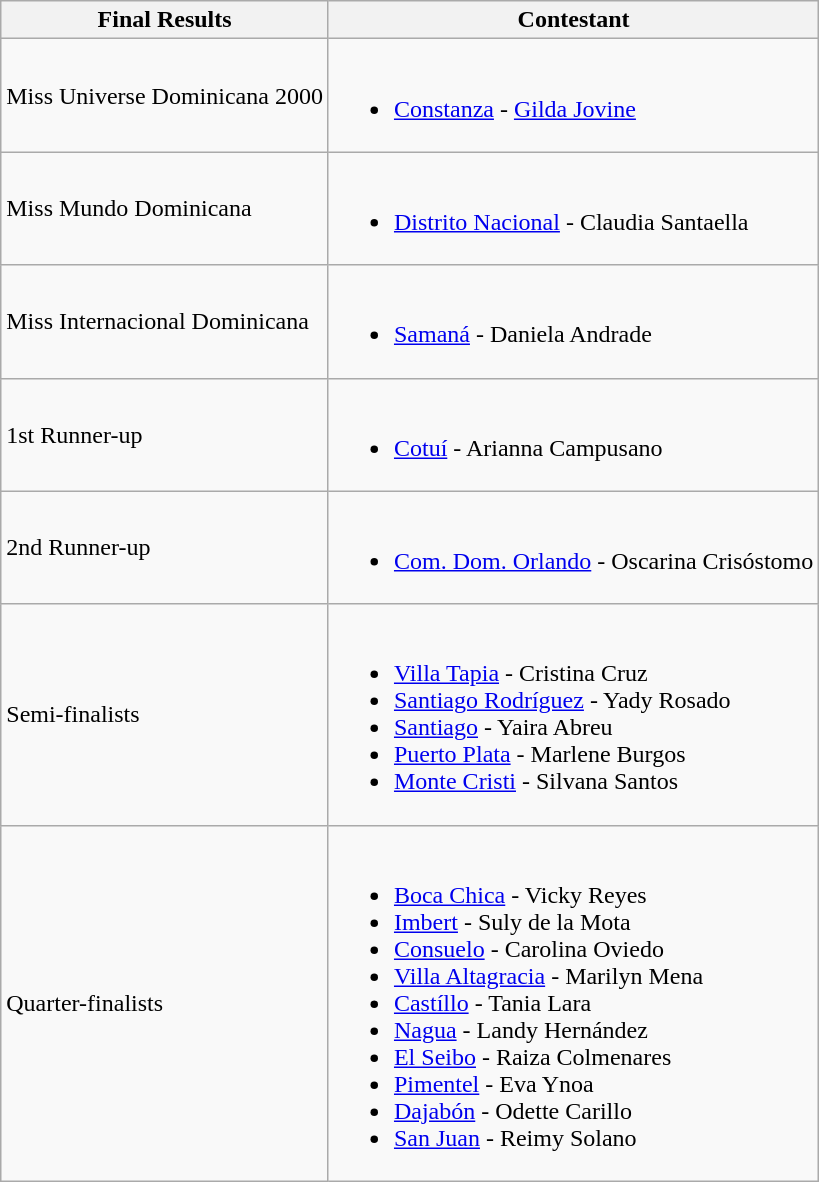<table class="wikitable">
<tr>
<th>Final Results</th>
<th>Contestant</th>
</tr>
<tr>
<td>Miss Universe Dominicana 2000</td>
<td><br><ul><li><a href='#'>Constanza</a> - <a href='#'>Gilda Jovine</a></li></ul></td>
</tr>
<tr>
<td>Miss Mundo Dominicana</td>
<td><br><ul><li><a href='#'>Distrito Nacional</a> - Claudia Santaella</li></ul></td>
</tr>
<tr>
<td>Miss Internacional Dominicana</td>
<td><br><ul><li><a href='#'>Samaná</a> - Daniela Andrade</li></ul></td>
</tr>
<tr>
<td>1st Runner-up</td>
<td><br><ul><li><a href='#'>Cotuí</a> - Arianna Campusano</li></ul></td>
</tr>
<tr>
<td>2nd Runner-up</td>
<td><br><ul><li><a href='#'>Com. Dom. Orlando</a> - Oscarina Crisóstomo</li></ul></td>
</tr>
<tr>
<td>Semi-finalists</td>
<td><br><ul><li><a href='#'>Villa Tapia</a> - Cristina Cruz</li><li><a href='#'>Santiago Rodríguez</a> - Yady Rosado</li><li><a href='#'>Santiago</a> - Yaira Abreu</li><li><a href='#'>Puerto Plata</a> - Marlene Burgos</li><li><a href='#'>Monte Cristi</a> - Silvana Santos</li></ul></td>
</tr>
<tr>
<td>Quarter-finalists</td>
<td><br><ul><li><a href='#'>Boca Chica</a> - Vicky Reyes</li><li><a href='#'>Imbert</a> - Suly de la Mota</li><li><a href='#'>Consuelo</a> - Carolina Oviedo</li><li><a href='#'>Villa Altagracia</a> - Marilyn Mena</li><li><a href='#'>Castíllo</a> - Tania Lara</li><li><a href='#'>Nagua</a> - Landy Hernández</li><li><a href='#'>El Seibo</a> - Raiza Colmenares</li><li><a href='#'>Pimentel</a> - Eva Ynoa</li><li><a href='#'>Dajabón</a> - Odette Carillo</li><li><a href='#'>San Juan</a> - Reimy Solano</li></ul></td>
</tr>
</table>
